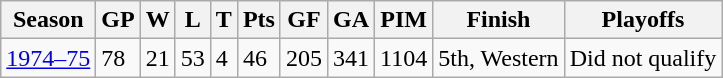<table class="wikitable">
<tr>
<th>Season</th>
<th>GP</th>
<th>W</th>
<th>L</th>
<th>T</th>
<th>Pts</th>
<th>GF</th>
<th>GA</th>
<th>PIM</th>
<th>Finish</th>
<th>Playoffs</th>
</tr>
<tr>
<td><a href='#'>1974–75</a></td>
<td>78</td>
<td>21</td>
<td>53</td>
<td>4</td>
<td>46</td>
<td>205</td>
<td>341</td>
<td>1104</td>
<td>5th, Western</td>
<td>Did not qualify</td>
</tr>
</table>
